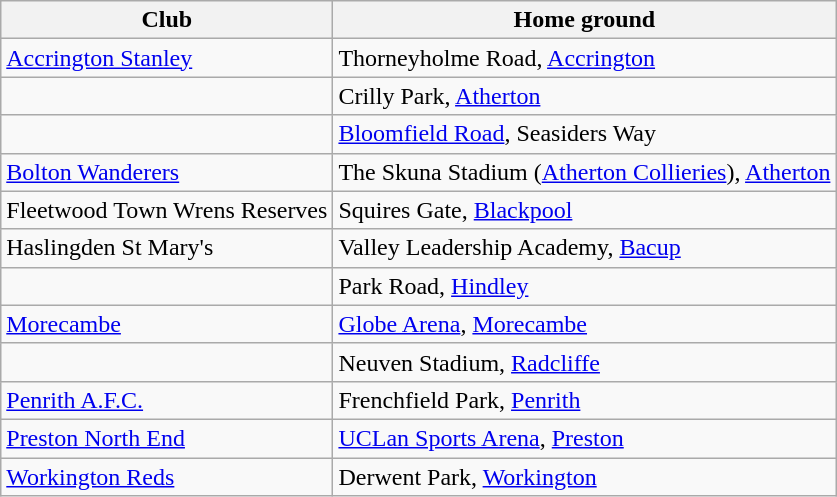<table class="wikitable" border="1">
<tr>
<th>Club</th>
<th>Home ground</th>
</tr>
<tr>
<td><a href='#'>Accrington Stanley</a></td>
<td>Thorneyholme Road, <a href='#'>Accrington</a></td>
</tr>
<tr>
<td></td>
<td>Crilly Park, <a href='#'>Atherton</a></td>
</tr>
<tr>
<td></td>
<td><a href='#'>Bloomfield Road</a>, Seasiders Way</td>
</tr>
<tr>
<td><a href='#'>Bolton Wanderers</a></td>
<td>The Skuna Stadium (<a href='#'>Atherton Collieries</a>), <a href='#'>Atherton</a></td>
</tr>
<tr>
<td>Fleetwood Town Wrens Reserves</td>
<td>Squires Gate, <a href='#'>Blackpool</a></td>
</tr>
<tr>
<td>Haslingden St Mary's</td>
<td>Valley Leadership Academy, <a href='#'>Bacup</a></td>
</tr>
<tr>
<td></td>
<td>Park Road, <a href='#'>Hindley</a></td>
</tr>
<tr>
<td><a href='#'>Morecambe</a></td>
<td><a href='#'>Globe Arena</a>, <a href='#'>Morecambe</a></td>
</tr>
<tr>
<td></td>
<td>Neuven Stadium, <a href='#'>Radcliffe</a></td>
</tr>
<tr>
<td><a href='#'>Penrith A.F.C.</a></td>
<td>Frenchfield Park, <a href='#'>Penrith</a></td>
</tr>
<tr>
<td><a href='#'>Preston North End</a></td>
<td><a href='#'>UCLan Sports Arena</a>, <a href='#'>Preston</a></td>
</tr>
<tr>
<td><a href='#'>Workington Reds</a></td>
<td>Derwent Park, <a href='#'>Workington</a></td>
</tr>
</table>
